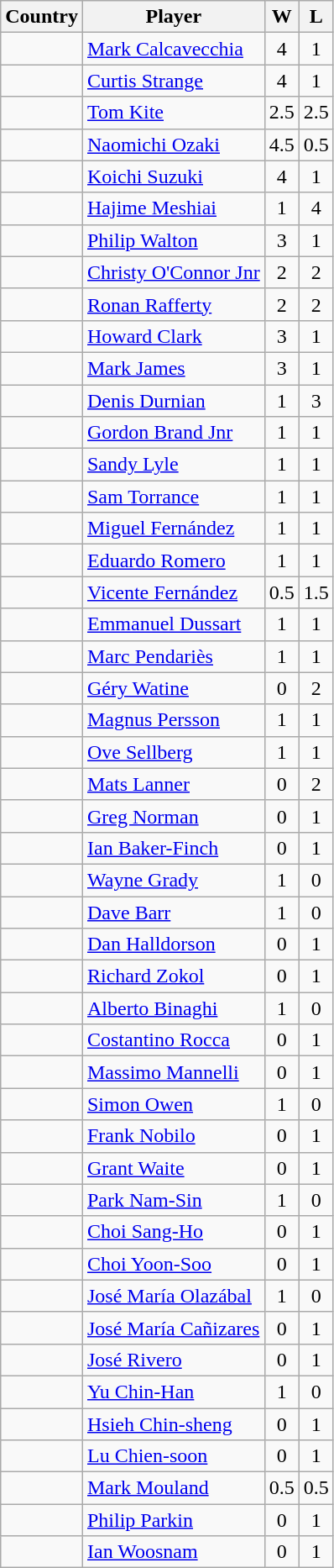<table class="wikitable sortable">
<tr>
<th>Country</th>
<th>Player</th>
<th>W</th>
<th>L</th>
</tr>
<tr>
<td></td>
<td><a href='#'>Mark Calcavecchia</a></td>
<td align=center>4</td>
<td align=center>1</td>
</tr>
<tr>
<td></td>
<td><a href='#'>Curtis Strange</a></td>
<td align=center>4</td>
<td align=center>1</td>
</tr>
<tr>
<td></td>
<td><a href='#'>Tom Kite</a></td>
<td align=center>2.5</td>
<td align=center>2.5</td>
</tr>
<tr>
<td></td>
<td><a href='#'>Naomichi Ozaki</a></td>
<td align=center>4.5</td>
<td align=center>0.5</td>
</tr>
<tr>
<td></td>
<td><a href='#'>Koichi Suzuki</a></td>
<td align=center>4</td>
<td align=center>1</td>
</tr>
<tr>
<td></td>
<td><a href='#'>Hajime Meshiai</a></td>
<td align=center>1</td>
<td align=center>4</td>
</tr>
<tr>
<td></td>
<td><a href='#'>Philip Walton</a></td>
<td align=center>3</td>
<td align=center>1</td>
</tr>
<tr>
<td></td>
<td><a href='#'>Christy O'Connor Jnr</a></td>
<td align=center>2</td>
<td align=center>2</td>
</tr>
<tr>
<td></td>
<td><a href='#'>Ronan Rafferty</a></td>
<td align=center>2</td>
<td align=center>2</td>
</tr>
<tr>
<td></td>
<td><a href='#'>Howard Clark</a></td>
<td align=center>3</td>
<td align=center>1</td>
</tr>
<tr>
<td></td>
<td><a href='#'>Mark James</a></td>
<td align=center>3</td>
<td align=center>1</td>
</tr>
<tr>
<td></td>
<td><a href='#'>Denis Durnian</a></td>
<td align=center>1</td>
<td align=center>3</td>
</tr>
<tr>
<td></td>
<td><a href='#'>Gordon Brand Jnr</a></td>
<td align=center>1</td>
<td align=center>1</td>
</tr>
<tr>
<td></td>
<td><a href='#'>Sandy Lyle</a></td>
<td align=center>1</td>
<td align=center>1</td>
</tr>
<tr>
<td></td>
<td><a href='#'>Sam Torrance</a></td>
<td align=center>1</td>
<td align=center>1</td>
</tr>
<tr>
<td></td>
<td><a href='#'>Miguel Fernández</a></td>
<td align=center>1</td>
<td align=center>1</td>
</tr>
<tr>
<td></td>
<td><a href='#'>Eduardo Romero</a></td>
<td align=center>1</td>
<td align=center>1</td>
</tr>
<tr>
<td></td>
<td><a href='#'>Vicente Fernández</a></td>
<td align=center>0.5</td>
<td align=center>1.5</td>
</tr>
<tr>
<td></td>
<td><a href='#'>Emmanuel Dussart</a></td>
<td align=center>1</td>
<td align=center>1</td>
</tr>
<tr>
<td></td>
<td><a href='#'>Marc Pendariès</a></td>
<td align=center>1</td>
<td align=center>1</td>
</tr>
<tr>
<td></td>
<td><a href='#'>Géry Watine</a></td>
<td align=center>0</td>
<td align=center>2</td>
</tr>
<tr>
<td></td>
<td><a href='#'>Magnus Persson</a></td>
<td align=center>1</td>
<td align=center>1</td>
</tr>
<tr>
<td></td>
<td><a href='#'>Ove Sellberg</a></td>
<td align=center>1</td>
<td align=center>1</td>
</tr>
<tr>
<td></td>
<td><a href='#'>Mats Lanner</a></td>
<td align=center>0</td>
<td align=center>2</td>
</tr>
<tr>
<td></td>
<td><a href='#'>Greg Norman</a></td>
<td align=center>0</td>
<td align=center>1</td>
</tr>
<tr>
<td></td>
<td><a href='#'>Ian Baker-Finch</a></td>
<td align=center>0</td>
<td align=center>1</td>
</tr>
<tr>
<td></td>
<td><a href='#'>Wayne Grady</a></td>
<td align=center>1</td>
<td align=center>0</td>
</tr>
<tr>
<td></td>
<td><a href='#'>Dave Barr</a></td>
<td align=center>1</td>
<td align=center>0</td>
</tr>
<tr>
<td></td>
<td><a href='#'>Dan Halldorson</a></td>
<td align=center>0</td>
<td align=center>1</td>
</tr>
<tr>
<td></td>
<td><a href='#'>Richard Zokol</a></td>
<td align=center>0</td>
<td align=center>1</td>
</tr>
<tr>
<td></td>
<td><a href='#'>Alberto Binaghi</a></td>
<td align=center>1</td>
<td align=center>0</td>
</tr>
<tr>
<td></td>
<td><a href='#'>Costantino Rocca</a></td>
<td align=center>0</td>
<td align=center>1</td>
</tr>
<tr>
<td></td>
<td><a href='#'>Massimo Mannelli</a></td>
<td align=center>0</td>
<td align=center>1</td>
</tr>
<tr>
<td></td>
<td><a href='#'>Simon Owen</a></td>
<td align=center>1</td>
<td align=center>0</td>
</tr>
<tr>
<td></td>
<td><a href='#'>Frank Nobilo</a></td>
<td align=center>0</td>
<td align=center>1</td>
</tr>
<tr>
<td></td>
<td><a href='#'>Grant Waite</a></td>
<td align=center>0</td>
<td align=center>1</td>
</tr>
<tr>
<td></td>
<td><a href='#'>Park Nam-Sin</a></td>
<td align=center>1</td>
<td align=center>0</td>
</tr>
<tr>
<td></td>
<td><a href='#'>Choi Sang-Ho</a></td>
<td align=center>0</td>
<td align=center>1</td>
</tr>
<tr>
<td></td>
<td><a href='#'>Choi Yoon-Soo</a></td>
<td align=center>0</td>
<td align=center>1</td>
</tr>
<tr>
<td></td>
<td><a href='#'>José María Olazábal</a></td>
<td align=center>1</td>
<td align=center>0</td>
</tr>
<tr>
<td></td>
<td><a href='#'>José María Cañizares</a></td>
<td align=center>0</td>
<td align=center>1</td>
</tr>
<tr>
<td></td>
<td><a href='#'>José Rivero</a></td>
<td align=center>0</td>
<td align=center>1</td>
</tr>
<tr>
<td></td>
<td><a href='#'>Yu Chin-Han</a></td>
<td align=center>1</td>
<td align=center>0</td>
</tr>
<tr>
<td></td>
<td><a href='#'>Hsieh Chin-sheng</a></td>
<td align=center>0</td>
<td align=center>1</td>
</tr>
<tr>
<td></td>
<td><a href='#'>Lu Chien-soon</a></td>
<td align=center>0</td>
<td align=center>1</td>
</tr>
<tr>
<td></td>
<td><a href='#'>Mark Mouland</a></td>
<td align=center>0.5</td>
<td align=center>0.5</td>
</tr>
<tr>
<td></td>
<td><a href='#'>Philip Parkin</a></td>
<td align=center>0</td>
<td align=center>1</td>
</tr>
<tr>
<td></td>
<td><a href='#'>Ian Woosnam</a></td>
<td align=center>0</td>
<td align=center>1</td>
</tr>
</table>
